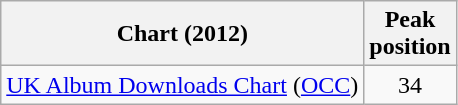<table class="wikitable sortable">
<tr>
<th>Chart (2012)</th>
<th>Peak<br>position</th>
</tr>
<tr>
<td><a href='#'>UK Album Downloads Chart</a> (<a href='#'>OCC</a>)</td>
<td style="text-align:center;">34</td>
</tr>
</table>
